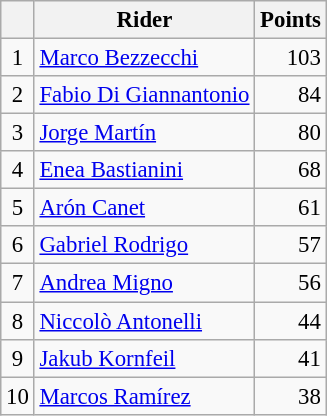<table class="wikitable" style="font-size: 95%;">
<tr>
<th></th>
<th>Rider</th>
<th>Points</th>
</tr>
<tr>
<td align=center>1</td>
<td> <a href='#'>Marco Bezzecchi</a></td>
<td align=right>103</td>
</tr>
<tr>
<td align=center>2</td>
<td> <a href='#'>Fabio Di Giannantonio</a></td>
<td align=right>84</td>
</tr>
<tr>
<td align=center>3</td>
<td> <a href='#'>Jorge Martín</a></td>
<td align=right>80</td>
</tr>
<tr>
<td align=center>4</td>
<td> <a href='#'>Enea Bastianini</a></td>
<td align=right>68</td>
</tr>
<tr>
<td align=center>5</td>
<td> <a href='#'>Arón Canet</a></td>
<td align=right>61</td>
</tr>
<tr>
<td align=center>6</td>
<td> <a href='#'>Gabriel Rodrigo</a></td>
<td align=right>57</td>
</tr>
<tr>
<td align=center>7</td>
<td> <a href='#'>Andrea Migno</a></td>
<td align=right>56</td>
</tr>
<tr>
<td align=center>8</td>
<td> <a href='#'>Niccolò Antonelli</a></td>
<td align=right>44</td>
</tr>
<tr>
<td align=center>9</td>
<td> <a href='#'>Jakub Kornfeil</a></td>
<td align=right>41</td>
</tr>
<tr>
<td align=center>10</td>
<td> <a href='#'>Marcos Ramírez</a></td>
<td align=right>38</td>
</tr>
</table>
